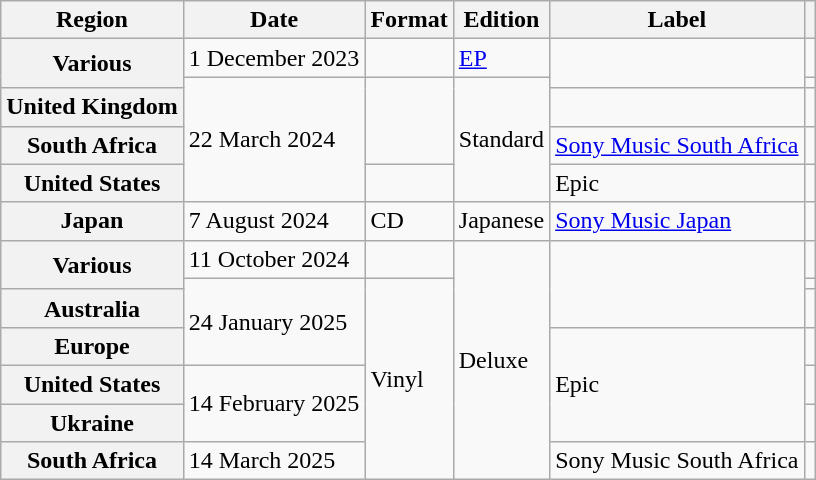<table class="wikitable plainrowheaders">
<tr>
<th scope="col">Region</th>
<th scope="col">Date</th>
<th scope="col">Format</th>
<th scope="col">Edition</th>
<th scope="col">Label</th>
<th scope="col"></th>
</tr>
<tr>
<th scope="row" rowspan="2">Various</th>
<td>1 December 2023</td>
<td></td>
<td><a href='#'>EP</a></td>
<td rowspan="2"></td>
<td align="center"></td>
</tr>
<tr>
<td rowspan="4">22 March 2024</td>
<td rowspan="3"></td>
<td rowspan="4">Standard</td>
<td align="center"></td>
</tr>
<tr>
<th scope="row">United Kingdom</th>
<td></td>
<td align="center"></td>
</tr>
<tr>
<th scope="row">South Africa</th>
<td><a href='#'>Sony Music South Africa</a></td>
<td align="center"></td>
</tr>
<tr>
<th scope="row">United States</th>
<td></td>
<td>Epic</td>
<td style="text-align:center;"></td>
</tr>
<tr>
<th scope="row">Japan</th>
<td>7 August 2024</td>
<td>CD</td>
<td>Japanese</td>
<td><a href='#'>Sony Music Japan</a></td>
<td style="text-align:center;"></td>
</tr>
<tr>
<th scope="row" rowspan="2">Various</th>
<td>11 October 2024</td>
<td></td>
<td rowspan="7">Deluxe</td>
<td rowspan="3"></td>
<td style="text-align:center;"></td>
</tr>
<tr>
<td rowspan="3">24 January 2025</td>
<td rowspan="6">Vinyl</td>
<td align="center"></td>
</tr>
<tr>
<th scope="row">Australia</th>
<td align="center"></td>
</tr>
<tr>
<th scope="row">Europe</th>
<td rowspan="3">Epic</td>
<td align="center"></td>
</tr>
<tr>
<th scope="row">United States</th>
<td rowspan="2">14 February 2025</td>
<td align="center"></td>
</tr>
<tr>
<th scope="row">Ukraine</th>
<td align="center"></td>
</tr>
<tr>
<th scope="row">South Africa</th>
<td>14 March 2025</td>
<td>Sony Music South Africa</td>
<td align="center"></td>
</tr>
</table>
